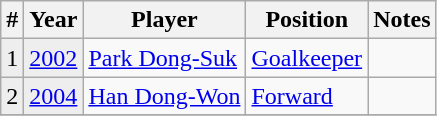<table class="wikitable" style="text-left:center">
<tr>
<th>#</th>
<th>Year</th>
<th>Player</th>
<th>Position</th>
<th>Notes</th>
</tr>
<tr>
<td style="background:#eeeeee">1</td>
<td style="background:#eeeeee"><a href='#'>2002</a></td>
<td> <a href='#'>Park Dong-Suk</a></td>
<td><a href='#'>Goalkeeper</a></td>
<td></td>
</tr>
<tr>
<td style="background:#eeeeee">2</td>
<td style="background:#eeeeee"><a href='#'>2004</a></td>
<td> <a href='#'>Han Dong-Won</a></td>
<td><a href='#'>Forward</a></td>
<td></td>
</tr>
<tr>
</tr>
</table>
